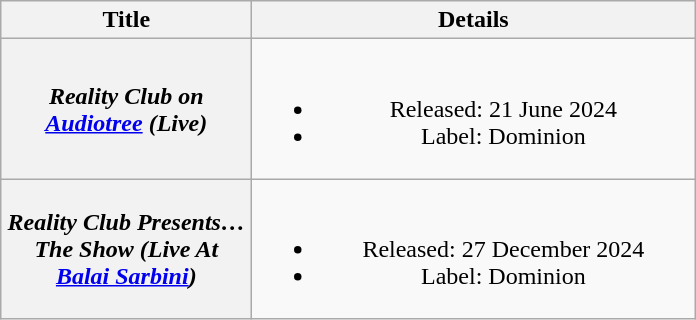<table class="wikitable plainrowheaders" style="text-align:center;">
<tr>
<th scope="col" style="width:10em;">Title</th>
<th scope="col" style="width:18em;">Details</th>
</tr>
<tr>
<th scope="row"><em>Reality Club on <a href='#'>Audiotree</a> (Live)</em></th>
<td><br><ul><li>Released: 21 June 2024</li><li>Label: Dominion</li></ul></td>
</tr>
<tr>
<th scope="row"><em>Reality Club Presents… The Show (Live At <a href='#'>Balai Sarbini</a>)</em></th>
<td><br><ul><li>Released: 27 December 2024</li><li>Label: Dominion</li></ul></td>
</tr>
</table>
